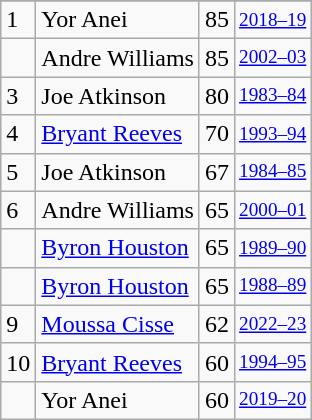<table class="wikitable">
<tr>
</tr>
<tr>
<td>1</td>
<td>Yor Anei</td>
<td>85</td>
<td style="font-size:80%;"><a href='#'>2018–19</a></td>
</tr>
<tr>
<td></td>
<td>Andre Williams</td>
<td>85</td>
<td style="font-size:80%;"><a href='#'>2002–03</a></td>
</tr>
<tr>
<td>3</td>
<td>Joe Atkinson</td>
<td>80</td>
<td style="font-size:80%;"><a href='#'>1983–84</a></td>
</tr>
<tr>
<td>4</td>
<td><a href='#'>Bryant Reeves</a></td>
<td>70</td>
<td style="font-size:80%;"><a href='#'>1993–94</a></td>
</tr>
<tr>
<td>5</td>
<td>Joe Atkinson</td>
<td>67</td>
<td style="font-size:80%;"><a href='#'>1984–85</a></td>
</tr>
<tr>
<td>6</td>
<td>Andre Williams</td>
<td>65</td>
<td style="font-size:80%;"><a href='#'>2000–01</a></td>
</tr>
<tr>
<td></td>
<td><a href='#'>Byron Houston</a></td>
<td>65</td>
<td style="font-size:80%;"><a href='#'>1989–90</a></td>
</tr>
<tr>
<td></td>
<td><a href='#'>Byron Houston</a></td>
<td>65</td>
<td style="font-size:80%;"><a href='#'>1988–89</a></td>
</tr>
<tr>
<td>9</td>
<td><a href='#'>Moussa Cisse</a></td>
<td>62</td>
<td style="font-size:80%;"><a href='#'>2022–23</a></td>
</tr>
<tr>
<td>10</td>
<td><a href='#'>Bryant Reeves</a></td>
<td>60</td>
<td style="font-size:80%;"><a href='#'>1994–95</a></td>
</tr>
<tr>
<td></td>
<td>Yor Anei</td>
<td>60</td>
<td style="font-size:80%;"><a href='#'>2019–20</a></td>
</tr>
</table>
